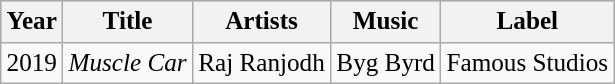<table class="wikitable" style="font-size:105%;" +>
<tr bgcolor="#AAAAACCCCDDDDD" align="centre">
<th>Year</th>
<th>Title</th>
<th>Artists</th>
<th>Music</th>
<th>Label</th>
</tr>
<tr>
<td>2019</td>
<td><em>Muscle Car</em></td>
<td>Raj Ranjodh</td>
<td>Byg Byrd</td>
<td>Famous Studios</td>
</tr>
</table>
